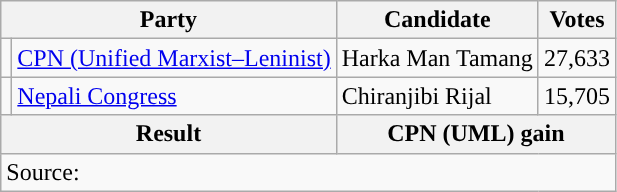<table class="wikitable">
<tr>
<th colspan="2">Party</th>
<th>Candidate</th>
<th>Votes</th>
</tr>
<tr>
<td style="background-color:"></td>
<td><a href='#'>CPN (Unified Marxist–Leninist)</a></td>
<td>Harka Man Tamang</td>
<td>27,633</td>
</tr>
<tr>
<td style="background-color:"></td>
<td><a href='#'>Nepali Congress</a></td>
<td>Chiranjibi Rijal</td>
<td>15,705</td>
</tr>
<tr>
<th colspan="2">Result</th>
<th colspan="2">CPN (UML) gain</th>
</tr>
<tr>
<td colspan="4">Source: </td>
</tr>
</table>
